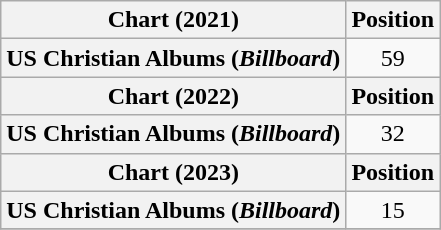<table class="wikitable sortable plainrowheaders" style="text-align:center">
<tr>
<th scope="col">Chart (2021)</th>
<th scope="col">Position</th>
</tr>
<tr>
<th scope="row">US Christian Albums (<em>Billboard</em>)</th>
<td>59</td>
</tr>
<tr>
<th scope="col">Chart (2022)</th>
<th scope="col">Position</th>
</tr>
<tr>
<th scope="row">US Christian Albums (<em>Billboard</em>)</th>
<td>32</td>
</tr>
<tr>
<th scope="col">Chart (2023)</th>
<th scope="col">Position</th>
</tr>
<tr>
<th scope="row">US Christian Albums (<em>Billboard</em>)</th>
<td>15</td>
</tr>
<tr>
</tr>
</table>
